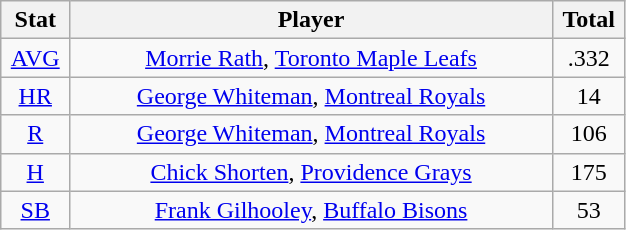<table class="wikitable" width="33%" style="text-align:center;">
<tr>
<th width="5%">Stat</th>
<th width="60%">Player</th>
<th width="5%">Total</th>
</tr>
<tr>
<td><a href='#'>AVG</a></td>
<td><a href='#'>Morrie Rath</a>, <a href='#'>Toronto Maple Leafs</a></td>
<td>.332</td>
</tr>
<tr>
<td><a href='#'>HR</a></td>
<td><a href='#'>George Whiteman</a>, <a href='#'>Montreal Royals</a></td>
<td>14</td>
</tr>
<tr>
<td><a href='#'>R</a></td>
<td><a href='#'>George Whiteman</a>, <a href='#'>Montreal Royals</a></td>
<td>106</td>
</tr>
<tr>
<td><a href='#'>H</a></td>
<td><a href='#'>Chick Shorten</a>, <a href='#'>Providence Grays</a></td>
<td>175</td>
</tr>
<tr>
<td><a href='#'>SB</a></td>
<td><a href='#'>Frank Gilhooley</a>, <a href='#'>Buffalo Bisons</a></td>
<td>53</td>
</tr>
</table>
